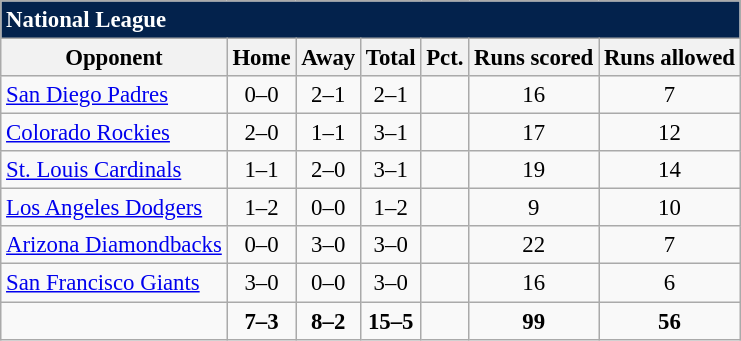<table class="wikitable" style="font-size: 95%; text-align: center">
<tr>
<td colspan="7" style="text-align:left; background:#03224c;color:#fff"><strong>National League</strong></td>
</tr>
<tr>
<th>Opponent</th>
<th>Home</th>
<th>Away</th>
<th>Total</th>
<th>Pct.</th>
<th>Runs scored</th>
<th>Runs allowed</th>
</tr>
<tr>
<td style="text-align:left"><a href='#'>San Diego Padres</a></td>
<td>0–0</td>
<td>2–1</td>
<td>2–1</td>
<td></td>
<td>16</td>
<td>7</td>
</tr>
<tr>
<td style="text-align:left"><a href='#'>Colorado Rockies</a></td>
<td>2–0</td>
<td>1–1</td>
<td>3–1</td>
<td></td>
<td>17</td>
<td>12</td>
</tr>
<tr>
<td style="text-align:left"><a href='#'>St. Louis Cardinals</a></td>
<td>1–1</td>
<td>2–0</td>
<td>3–1</td>
<td></td>
<td>19</td>
<td>14</td>
</tr>
<tr>
<td style="text-align:left"><a href='#'>Los Angeles Dodgers</a></td>
<td>1–2</td>
<td>0–0</td>
<td>1–2</td>
<td></td>
<td>9</td>
<td>10</td>
</tr>
<tr>
<td style="text-align:left"><a href='#'>Arizona Diamondbacks</a></td>
<td>0–0</td>
<td>3–0</td>
<td>3–0</td>
<td></td>
<td>22</td>
<td>7</td>
</tr>
<tr>
<td style="text-align:left"><a href='#'>San Francisco Giants</a></td>
<td>3–0</td>
<td>0–0</td>
<td>3–0</td>
<td></td>
<td>16</td>
<td>6</td>
</tr>
<tr style="font-weight:bold">
<td></td>
<td>7–3</td>
<td>8–2</td>
<td>15–5</td>
<td></td>
<td>99</td>
<td>56</td>
</tr>
</table>
